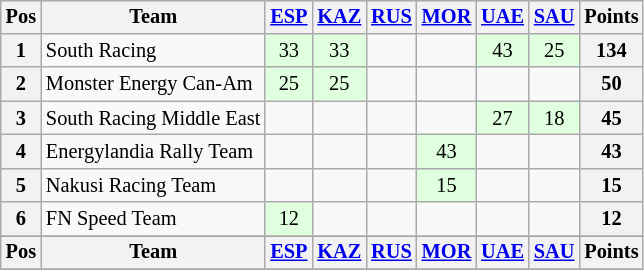<table class="wikitable" style="font-size: 85%; text-align: center; display: inline-table;">
<tr valign="top">
<th valign="middle">Pos</th>
<th valign="middle">Team</th>
<th><a href='#'>ESP</a><br></th>
<th><a href='#'>KAZ</a><br></th>
<th><a href='#'>RUS</a><br></th>
<th><a href='#'>MOR</a><br></th>
<th><a href='#'>UAE</a><br></th>
<th><a href='#'>SAU</a><br></th>
<th valign="middle">Points</th>
</tr>
<tr>
<th>1</th>
<td align=left> South Racing</td>
<td style="background:#dfffdf;">33</td>
<td style="background:#dfffdf;">33</td>
<td></td>
<td></td>
<td style="background:#dfffdf;">43</td>
<td style="background:#dfffdf;">25</td>
<th>134</th>
</tr>
<tr>
<th>2</th>
<td align=left>Monster Energy Can-Am</td>
<td style="background:#dfffdf;">25</td>
<td style="background:#dfffdf;">25</td>
<td></td>
<td></td>
<td></td>
<td></td>
<th>50</th>
</tr>
<tr>
<th>3</th>
<td align=left>South Racing Middle East</td>
<td></td>
<td></td>
<td></td>
<td></td>
<td style="background:#dfffdf;">27</td>
<td style="background:#dfffdf;">18</td>
<th>45</th>
</tr>
<tr>
<th>4</th>
<td align=left> Energylandia Rally Team</td>
<td></td>
<td></td>
<td></td>
<td style="background:#dfffdf;">43</td>
<td></td>
<td></td>
<th>43</th>
</tr>
<tr>
<th>5</th>
<td align=left> Nakusi Racing Team</td>
<td></td>
<td></td>
<td></td>
<td style="background:#dfffdf;">15</td>
<td></td>
<td></td>
<th>15</th>
</tr>
<tr>
<th>6</th>
<td align=left> FN Speed Team</td>
<td style="background:#dfffdf;">12</td>
<td></td>
<td></td>
<td></td>
<td></td>
<td></td>
<th>12</th>
</tr>
<tr>
</tr>
<tr valign="top">
<th valign="middle">Pos</th>
<th valign="middle">Team</th>
<th><a href='#'>ESP</a><br></th>
<th><a href='#'>KAZ</a><br></th>
<th><a href='#'>RUS</a><br></th>
<th><a href='#'>MOR</a><br></th>
<th><a href='#'>UAE</a><br></th>
<th><a href='#'>SAU</a><br></th>
<th valign="middle">Points</th>
</tr>
<tr>
</tr>
</table>
